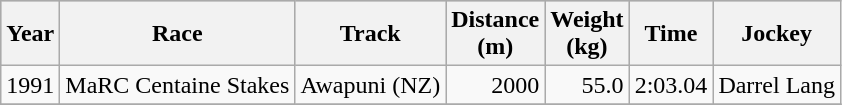<table class="wikitable">
<tr style="background:silver; color:black">
<th>Year</th>
<th>Race</th>
<th>Track</th>
<th>Distance<br>(m)</th>
<th>Weight<br>(kg)</th>
<th>Time</th>
<th>Jockey</th>
</tr>
<tr>
<td>1991</td>
<td>MaRC Centaine Stakes</td>
<td>Awapuni (NZ)</td>
<td align="right">2000</td>
<td align="right">55.0</td>
<td align="right">2:03.04</td>
<td>Darrel Lang</td>
</tr>
<tr>
</tr>
</table>
